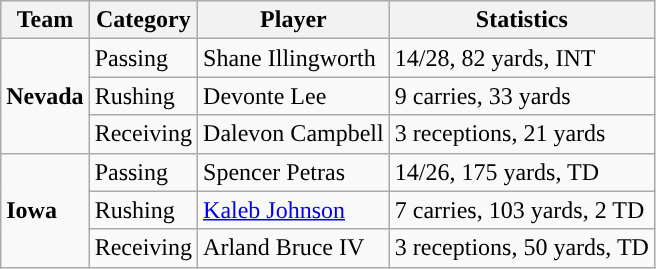<table class="wikitable" style="float: left;">
<tr>
<th>Team</th>
<th>Category</th>
<th>Player</th>
<th>Statistics</th>
</tr>
<tr>
<td rowspan=3><strong>Nevada</strong></td>
<td>Passing</td>
<td>Shane Illingworth</td>
<td>14/28, 82 yards, INT</td>
</tr>
<tr>
<td>Rushing</td>
<td>Devonte Lee</td>
<td>9 carries, 33 yards</td>
</tr>
<tr>
<td>Receiving</td>
<td>Dalevon Campbell</td>
<td>3 receptions, 21 yards</td>
</tr>
<tr>
<td rowspan=3><strong>Iowa</strong></td>
<td>Passing</td>
<td>Spencer Petras</td>
<td>14/26, 175 yards, TD</td>
</tr>
<tr>
<td>Rushing</td>
<td><a href='#'>Kaleb Johnson</a></td>
<td>7 carries, 103 yards, 2 TD</td>
</tr>
<tr>
<td>Receiving</td>
<td>Arland Bruce IV</td>
<td>3 receptions, 50 yards, TD</td>
</tr>
</table>
